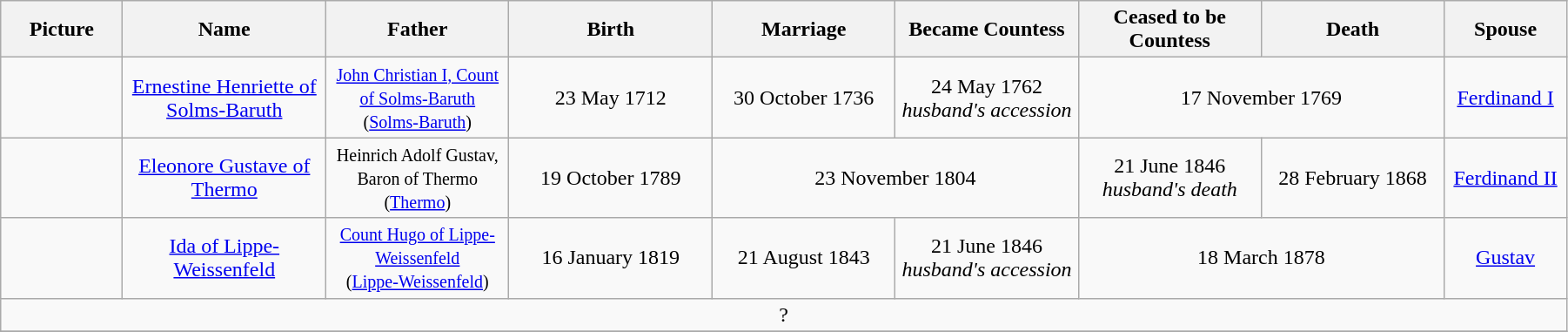<table width=95% class="wikitable">
<tr>
<th width = "6%">Picture</th>
<th width = "10%">Name</th>
<th width = "9%">Father</th>
<th width = "10%">Birth</th>
<th width = "9%">Marriage</th>
<th width = "9%">Became Countess</th>
<th width = "9%">Ceased to be Countess</th>
<th width = "9%">Death</th>
<th width = "6%">Spouse</th>
</tr>
<tr>
<td align="center"></td>
<td align="center"><a href='#'>Ernestine Henriette of Solms-Baruth</a></td>
<td align="center"><small><a href='#'>John Christian I, Count of Solms-Baruth</a><br>(<a href='#'>Solms-Baruth</a>)</small></td>
<td align="center">23 May 1712</td>
<td align="center">30 October 1736</td>
<td align="center">24 May 1762<br><em>husband's accession</em></td>
<td align="center" colspan="2">17 November 1769</td>
<td align="center"><a href='#'>Ferdinand I</a></td>
</tr>
<tr>
<td align="center"></td>
<td align="center"><a href='#'>Eleonore Gustave of Thermo</a></td>
<td align="center"><small>Heinrich Adolf Gustav, Baron of Thermo<br>(<a href='#'>Thermo</a>)</small></td>
<td align="center">19 October 1789</td>
<td align="center" colspan="2">23 November 1804</td>
<td align="center">21 June 1846<br><em>husband's death</em></td>
<td align="center">28 February 1868</td>
<td align="center"><a href='#'>Ferdinand II</a></td>
</tr>
<tr>
<td align="center"></td>
<td align="center"><a href='#'>Ida of Lippe-Weissenfeld</a></td>
<td align="center"><small><a href='#'>Count Hugo of Lippe-Weissenfeld</a><br>(<a href='#'>Lippe-Weissenfeld</a>)</small></td>
<td align="center">16 January 1819</td>
<td align="center">21 August 1843</td>
<td align="center">21 June 1846<br><em>husband's accession</em></td>
<td align="center" colspan="2">18 March 1878</td>
<td align="center"><a href='#'>Gustav</a></td>
</tr>
<tr>
<td align="center" colspan="9">?</td>
</tr>
<tr>
</tr>
</table>
